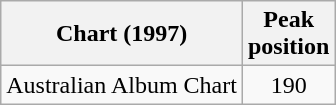<table class="wikitable">
<tr>
<th align="left">Chart (1997)</th>
<th align="left">Peak<br>position</th>
</tr>
<tr>
<td align="left">Australian Album Chart</td>
<td align="center">190</td>
</tr>
</table>
